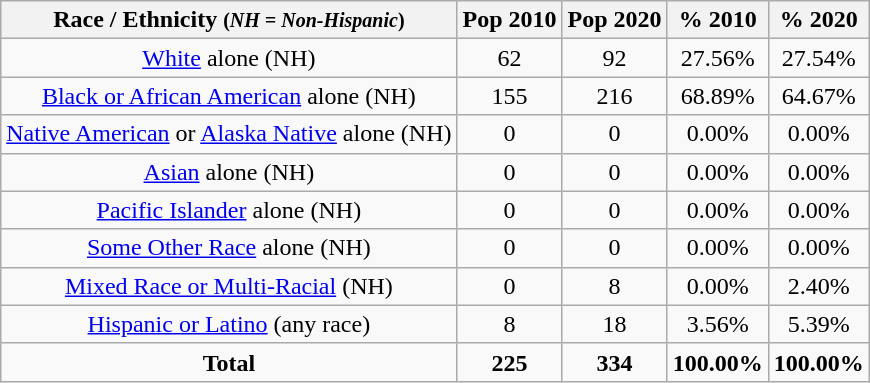<table class="wikitable" style="text-align:center;">
<tr>
<th>Race / Ethnicity <small>(<em>NH = Non-Hispanic</em>)</small></th>
<th>Pop 2010</th>
<th>Pop 2020</th>
<th>% 2010</th>
<th>% 2020</th>
</tr>
<tr>
<td><a href='#'>White</a> alone (NH)</td>
<td>62</td>
<td>92</td>
<td>27.56%</td>
<td>27.54%</td>
</tr>
<tr>
<td><a href='#'>Black or African American</a> alone (NH)</td>
<td>155</td>
<td>216</td>
<td>68.89%</td>
<td>64.67%</td>
</tr>
<tr>
<td><a href='#'>Native American</a> or <a href='#'>Alaska Native</a> alone (NH)</td>
<td>0</td>
<td>0</td>
<td>0.00%</td>
<td>0.00%</td>
</tr>
<tr>
<td><a href='#'>Asian</a> alone (NH)</td>
<td>0</td>
<td>0</td>
<td>0.00%</td>
<td>0.00%</td>
</tr>
<tr>
<td><a href='#'>Pacific Islander</a> alone (NH)</td>
<td>0</td>
<td>0</td>
<td>0.00%</td>
<td>0.00%</td>
</tr>
<tr>
<td><a href='#'>Some Other Race</a> alone (NH)</td>
<td>0</td>
<td>0</td>
<td>0.00%</td>
<td>0.00%</td>
</tr>
<tr>
<td><a href='#'>Mixed Race or Multi-Racial</a> (NH)</td>
<td>0</td>
<td>8</td>
<td>0.00%</td>
<td>2.40%</td>
</tr>
<tr>
<td><a href='#'>Hispanic or Latino</a> (any race)</td>
<td>8</td>
<td>18</td>
<td>3.56%</td>
<td>5.39%</td>
</tr>
<tr>
<td><strong>Total</strong></td>
<td><strong>225</strong></td>
<td><strong>334</strong></td>
<td><strong>100.00%</strong></td>
<td><strong>100.00%</strong></td>
</tr>
</table>
